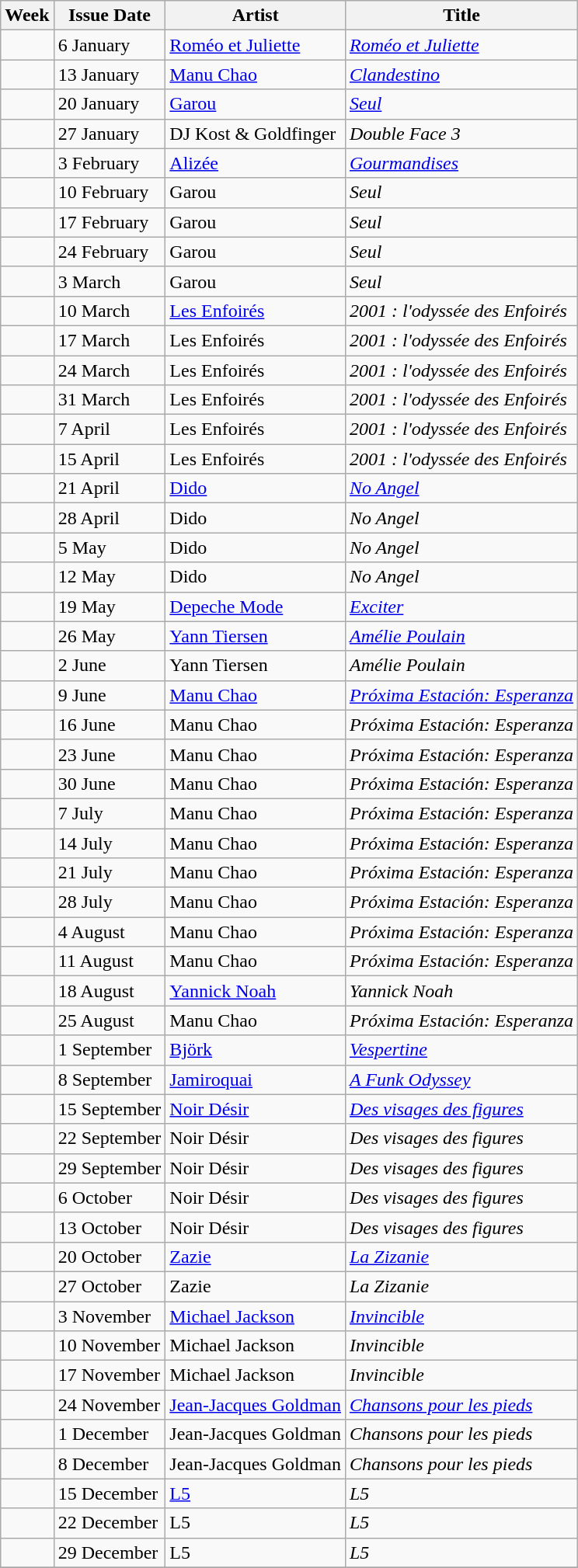<table class="wikitable">
<tr>
<th>Week</th>
<th>Issue Date</th>
<th>Artist</th>
<th>Title</th>
</tr>
<tr>
<td></td>
<td>6 January</td>
<td><a href='#'>Roméo et Juliette</a></td>
<td><em><a href='#'>Roméo et Juliette</a></em></td>
</tr>
<tr>
<td></td>
<td>13 January</td>
<td><a href='#'>Manu Chao</a></td>
<td><em><a href='#'>Clandestino</a></em></td>
</tr>
<tr>
<td></td>
<td>20 January</td>
<td><a href='#'>Garou</a></td>
<td><em><a href='#'>Seul</a></em></td>
</tr>
<tr>
<td></td>
<td>27 January</td>
<td>DJ Kost & Goldfinger</td>
<td><em>Double Face 3</em></td>
</tr>
<tr>
<td></td>
<td>3 February</td>
<td><a href='#'>Alizée</a></td>
<td><em><a href='#'>Gourmandises</a></em></td>
</tr>
<tr>
<td></td>
<td>10 February</td>
<td>Garou</td>
<td><em>Seul</em></td>
</tr>
<tr>
<td></td>
<td>17 February</td>
<td>Garou</td>
<td><em>Seul</em></td>
</tr>
<tr>
<td></td>
<td>24 February</td>
<td>Garou</td>
<td><em>Seul</em></td>
</tr>
<tr>
<td></td>
<td>3 March</td>
<td>Garou</td>
<td><em>Seul</em></td>
</tr>
<tr>
<td></td>
<td>10 March</td>
<td><a href='#'>Les Enfoirés</a></td>
<td><em>2001 : l'odyssée des Enfoirés</em></td>
</tr>
<tr>
<td></td>
<td>17 March</td>
<td>Les Enfoirés</td>
<td><em>2001 : l'odyssée des Enfoirés</em></td>
</tr>
<tr>
<td></td>
<td>24 March</td>
<td>Les Enfoirés</td>
<td><em>2001 : l'odyssée des Enfoirés</em></td>
</tr>
<tr>
<td></td>
<td>31 March</td>
<td>Les Enfoirés</td>
<td><em>2001 : l'odyssée des Enfoirés</em></td>
</tr>
<tr>
<td></td>
<td>7 April</td>
<td>Les Enfoirés</td>
<td><em>2001 : l'odyssée des Enfoirés</em></td>
</tr>
<tr>
<td></td>
<td>15 April</td>
<td>Les Enfoirés</td>
<td><em>2001 : l'odyssée des Enfoirés</em></td>
</tr>
<tr>
<td></td>
<td>21 April</td>
<td><a href='#'>Dido</a></td>
<td><em><a href='#'>No Angel</a></em></td>
</tr>
<tr>
<td></td>
<td>28 April</td>
<td>Dido</td>
<td><em>No Angel</em></td>
</tr>
<tr>
<td></td>
<td>5 May</td>
<td>Dido</td>
<td><em>No Angel</em></td>
</tr>
<tr>
<td></td>
<td>12 May</td>
<td>Dido</td>
<td><em>No Angel</em></td>
</tr>
<tr>
<td></td>
<td>19 May</td>
<td><a href='#'>Depeche Mode</a></td>
<td><em><a href='#'>Exciter</a></em></td>
</tr>
<tr>
<td></td>
<td>26 May</td>
<td><a href='#'>Yann Tiersen</a></td>
<td><em><a href='#'>Amélie Poulain</a></em></td>
</tr>
<tr>
<td></td>
<td>2 June</td>
<td>Yann Tiersen</td>
<td><em>Amélie Poulain</em></td>
</tr>
<tr>
<td></td>
<td>9 June</td>
<td><a href='#'>Manu Chao</a></td>
<td><em><a href='#'>Próxima Estación: Esperanza</a></em></td>
</tr>
<tr>
<td></td>
<td>16 June</td>
<td>Manu Chao</td>
<td><em>Próxima Estación: Esperanza</em></td>
</tr>
<tr>
<td></td>
<td>23 June</td>
<td>Manu Chao</td>
<td><em>Próxima Estación: Esperanza</em></td>
</tr>
<tr>
<td></td>
<td>30 June</td>
<td>Manu Chao</td>
<td><em>Próxima Estación: Esperanza</em></td>
</tr>
<tr>
<td></td>
<td>7 July</td>
<td>Manu Chao</td>
<td><em>Próxima Estación: Esperanza</em></td>
</tr>
<tr>
<td></td>
<td>14 July</td>
<td>Manu Chao</td>
<td><em>Próxima Estación: Esperanza</em></td>
</tr>
<tr>
<td></td>
<td>21 July</td>
<td>Manu Chao</td>
<td><em>Próxima Estación: Esperanza</em></td>
</tr>
<tr>
<td></td>
<td>28 July</td>
<td>Manu Chao</td>
<td><em>Próxima Estación: Esperanza</em></td>
</tr>
<tr>
<td></td>
<td>4 August</td>
<td>Manu Chao</td>
<td><em>Próxima Estación: Esperanza</em></td>
</tr>
<tr>
<td></td>
<td>11 August</td>
<td>Manu Chao</td>
<td><em>Próxima Estación: Esperanza</em></td>
</tr>
<tr>
<td></td>
<td>18 August</td>
<td><a href='#'>Yannick Noah</a></td>
<td><em>Yannick Noah</em></td>
</tr>
<tr>
<td></td>
<td>25 August</td>
<td>Manu Chao</td>
<td><em>Próxima Estación: Esperanza</em></td>
</tr>
<tr>
<td></td>
<td>1 September</td>
<td><a href='#'>Björk</a></td>
<td><em><a href='#'>Vespertine</a></em></td>
</tr>
<tr>
<td></td>
<td>8 September</td>
<td><a href='#'>Jamiroquai</a></td>
<td><em><a href='#'>A Funk Odyssey</a></em></td>
</tr>
<tr>
<td></td>
<td>15 September</td>
<td><a href='#'>Noir Désir</a></td>
<td><em><a href='#'>Des visages des figures</a></em></td>
</tr>
<tr>
<td></td>
<td>22 September</td>
<td>Noir Désir</td>
<td><em>Des visages des figures</em></td>
</tr>
<tr>
<td></td>
<td>29 September</td>
<td>Noir Désir</td>
<td><em>Des visages des figures</em></td>
</tr>
<tr>
<td></td>
<td>6 October</td>
<td>Noir Désir</td>
<td><em>Des visages des figures</em></td>
</tr>
<tr>
<td></td>
<td>13 October</td>
<td>Noir Désir</td>
<td><em>Des visages des figures</em></td>
</tr>
<tr>
<td></td>
<td>20 October</td>
<td><a href='#'>Zazie</a></td>
<td><em><a href='#'>La Zizanie</a></em></td>
</tr>
<tr>
<td></td>
<td>27 October</td>
<td>Zazie</td>
<td><em>La Zizanie</em></td>
</tr>
<tr>
<td></td>
<td>3 November</td>
<td><a href='#'>Michael Jackson</a></td>
<td><em><a href='#'>Invincible</a></em></td>
</tr>
<tr>
<td></td>
<td>10 November</td>
<td>Michael Jackson</td>
<td><em>Invincible</em></td>
</tr>
<tr>
<td></td>
<td>17 November</td>
<td>Michael Jackson</td>
<td><em>Invincible</em></td>
</tr>
<tr>
<td></td>
<td>24 November</td>
<td><a href='#'>Jean-Jacques Goldman</a></td>
<td><em><a href='#'>Chansons pour les pieds</a></em></td>
</tr>
<tr>
<td></td>
<td>1 December</td>
<td>Jean-Jacques Goldman</td>
<td><em>Chansons pour les pieds</em></td>
</tr>
<tr>
<td></td>
<td>8 December</td>
<td>Jean-Jacques Goldman</td>
<td><em>Chansons pour les pieds</em></td>
</tr>
<tr>
<td></td>
<td>15 December</td>
<td><a href='#'>L5</a></td>
<td><em>L5</em></td>
</tr>
<tr>
<td></td>
<td>22 December</td>
<td>L5</td>
<td><em>L5</em></td>
</tr>
<tr>
<td></td>
<td>29 December</td>
<td>L5</td>
<td><em>L5</em></td>
</tr>
<tr>
</tr>
</table>
